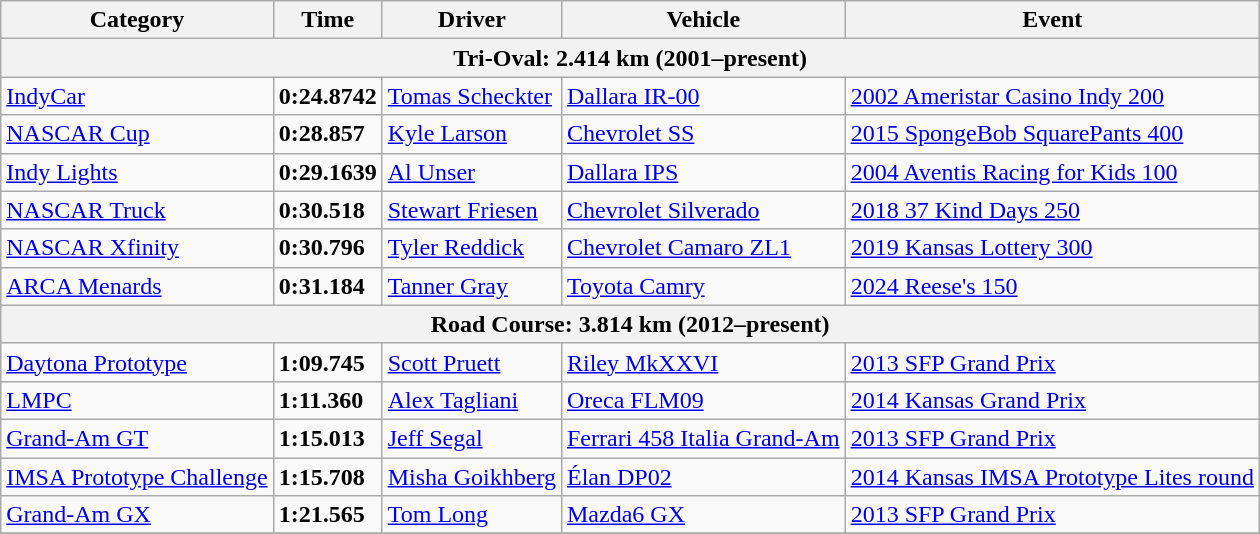<table class="wikitable">
<tr>
<th>Category</th>
<th>Time</th>
<th>Driver</th>
<th>Vehicle</th>
<th>Event</th>
</tr>
<tr>
<th colspan="5">Tri-Oval: 2.414 km (2001–present)</th>
</tr>
<tr>
<td><a href='#'>IndyCar</a></td>
<td><strong>0:24.8742</strong></td>
<td><a href='#'>Tomas Scheckter</a></td>
<td><a href='#'>Dallara IR-00</a></td>
<td><a href='#'>2002 Ameristar Casino Indy 200</a></td>
</tr>
<tr>
<td><a href='#'>NASCAR Cup</a></td>
<td><strong>0:28.857</strong></td>
<td><a href='#'>Kyle Larson</a></td>
<td><a href='#'>Chevrolet SS</a></td>
<td><a href='#'>2015 SpongeBob SquarePants 400</a></td>
</tr>
<tr>
<td><a href='#'>Indy Lights</a></td>
<td><strong>0:29.1639</strong></td>
<td><a href='#'>Al Unser</a></td>
<td><a href='#'>Dallara IPS</a></td>
<td><a href='#'>2004 Aventis Racing for Kids 100</a></td>
</tr>
<tr>
<td><a href='#'>NASCAR Truck</a></td>
<td><strong>0:30.518</strong></td>
<td><a href='#'>Stewart Friesen</a></td>
<td><a href='#'>Chevrolet Silverado</a></td>
<td><a href='#'>2018 37 Kind Days 250</a></td>
</tr>
<tr>
<td><a href='#'>NASCAR Xfinity</a></td>
<td><strong>0:30.796</strong></td>
<td><a href='#'>Tyler Reddick</a></td>
<td><a href='#'>Chevrolet Camaro ZL1</a></td>
<td><a href='#'>2019 Kansas Lottery 300</a></td>
</tr>
<tr>
<td><a href='#'>ARCA Menards</a></td>
<td><strong>0:31.184</strong></td>
<td><a href='#'>Tanner Gray</a></td>
<td><a href='#'>Toyota Camry</a></td>
<td><a href='#'>2024 Reese's 150</a></td>
</tr>
<tr>
<th colspan="5">Road Course: 3.814 km (2012–present)</th>
</tr>
<tr>
<td><a href='#'>Daytona Prototype</a></td>
<td><strong>1:09.745</strong></td>
<td><a href='#'>Scott Pruett</a></td>
<td><a href='#'>Riley MkXXVI</a></td>
<td><a href='#'>2013 SFP Grand Prix</a></td>
</tr>
<tr>
<td><a href='#'>LMPC</a></td>
<td><strong>1:11.360</strong></td>
<td><a href='#'>Alex Tagliani</a></td>
<td><a href='#'>Oreca FLM09</a></td>
<td><a href='#'>2014 Kansas Grand Prix</a></td>
</tr>
<tr>
<td><a href='#'>Grand-Am GT</a></td>
<td><strong>1:15.013</strong></td>
<td><a href='#'>Jeff Segal</a></td>
<td><a href='#'>Ferrari 458 Italia Grand-Am</a></td>
<td><a href='#'>2013 SFP Grand Prix</a></td>
</tr>
<tr>
<td><a href='#'>IMSA Prototype Challenge</a></td>
<td><strong>1:15.708</strong></td>
<td><a href='#'>Misha Goikhberg</a></td>
<td><a href='#'>Élan DP02</a></td>
<td><a href='#'>2014 Kansas IMSA Prototype Lites round</a></td>
</tr>
<tr>
<td><a href='#'>Grand-Am GX</a></td>
<td><strong>1:21.565</strong></td>
<td><a href='#'>Tom Long</a></td>
<td><a href='#'>Mazda6 GX</a></td>
<td><a href='#'>2013 SFP Grand Prix</a></td>
</tr>
<tr>
</tr>
</table>
